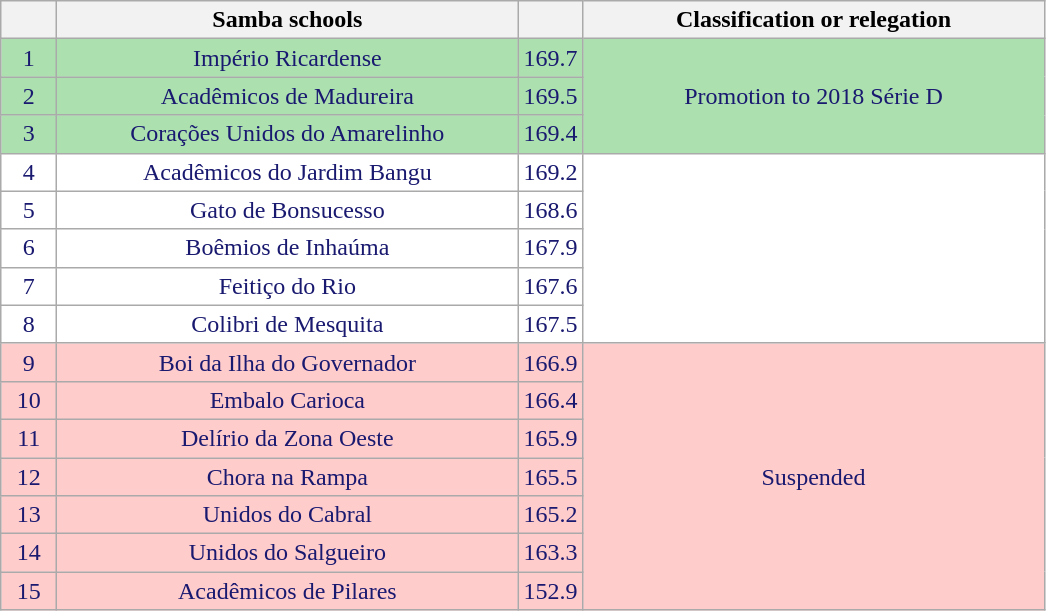<table class="wikitable">
<tr>
<th width="30"></th>
<th width="300">Samba schools</th>
<th width="20"></th>
<th width="300">Classification or relegation</th>
</tr>
<tr style="background-color:#ACE1AF; color:midnightblue">
<td align="center">1</td>
<td align="center">Império Ricardense</td>
<td align="center">169.7</td>
<td rowspan="3"   align="center">Promotion to 2018 Série D </td>
</tr>
<tr style="background-color:#ACE1AF; color:midnightblue">
<td align="center">2</td>
<td align="center">Acadêmicos de Madureira</td>
<td align="center">169.5</td>
</tr>
<tr style="background-color:#ACE1AF; color:midnightblue">
<td align="center">3</td>
<td align="center">Corações Unidos do Amarelinho</td>
<td align="center">169.4</td>
</tr>
<tr style="background-color:white; color:midnightblue">
<td align="center">4</td>
<td align="center">Acadêmicos do Jardim Bangu</td>
<td align="center">169.2</td>
<td rowspan="5"></td>
</tr>
<tr style="background-color:white; color:midnightblue">
<td align="center">5</td>
<td align="center">Gato de Bonsucesso</td>
<td align="center">168.6</td>
</tr>
<tr style="background-color:white; color:midnightblue">
<td align="center">6</td>
<td align="center">Boêmios de Inhaúma</td>
<td align="center">167.9</td>
</tr>
<tr style="background-color:white; color:midnightblue">
<td align="center">7</td>
<td align="center">Feitiço do Rio</td>
<td align="center">167.6</td>
</tr>
<tr style="background-color:white; color:midnightblue">
<td align="center">8</td>
<td align="center">Colibri de Mesquita</td>
<td align="center">167.5</td>
</tr>
<tr style="background-color:#FFCCCC; color:midnightblue">
<td align="center">9</td>
<td align="center">Boi da Ilha do Governador</td>
<td align="center">166.9</td>
<td rowspan="11"  align="center">Suspended</td>
</tr>
<tr style="background-color:#FFCCCC; color:midnightblue; text:align=center">
<td align="center">10</td>
<td align="center">Embalo Carioca</td>
<td align="center">166.4</td>
</tr>
<tr style="background-color:#FFCCCC; color:midnightblue">
<td align="center">11</td>
<td align="center">Delírio da Zona Oeste</td>
<td align="center">165.9</td>
</tr>
<tr style="background-color:#FFCCCC; color:midnightblue">
<td align="center">12</td>
<td align="center">Chora na Rampa</td>
<td align="center">165.5</td>
</tr>
<tr style="background-color:#FFCCCC; color:midnightblue">
<td align="center">13</td>
<td align="center">Unidos do Cabral</td>
<td align="center">165.2</td>
</tr>
<tr style="background-color:#FFCCCC; color:midnightblue">
<td align="center">14</td>
<td align="center">Unidos do Salgueiro</td>
<td align="center">163.3</td>
</tr>
<tr style="background-color:#FFCCCC; color:midnightblue">
<td align="center">15</td>
<td align="center">Acadêmicos de Pilares</td>
<td align="center">152.9</td>
</tr>
</table>
